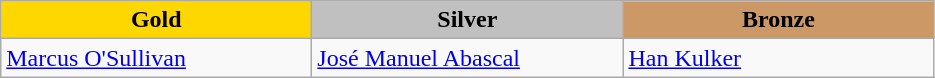<table class="wikitable" style="text-align:left">
<tr align="center">
<td width=200 bgcolor=gold><strong>Gold</strong></td>
<td width=200 bgcolor=silver><strong>Silver</strong></td>
<td width=200 bgcolor=CC9966><strong>Bronze</strong></td>
</tr>
<tr>
<td><a href='#'>Marcus O'Sullivan</a><br><em></em></td>
<td><a href='#'>José Manuel Abascal</a><br><em></em></td>
<td><a href='#'>Han Kulker</a><br><em></em></td>
</tr>
</table>
